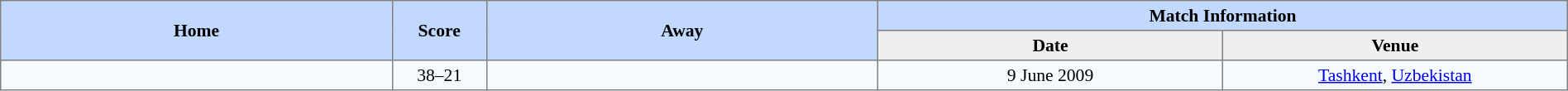<table border=1 style="border-collapse:collapse; font-size:90%; text-align:center;" cellpadding=3 cellspacing=0 width=100%>
<tr bgcolor=#C1D8FF>
<th rowspan=2 width=25%>Home</th>
<th rowspan=2 width=6%>Score</th>
<th rowspan=2 width=25%>Away</th>
<th colspan=6>Match Information</th>
</tr>
<tr bgcolor=#EFEFEF>
<th width=22%>Date</th>
<th width=22%>Venue</th>
</tr>
<tr bgcolor=#F5FAFF>
<td align=right><strong></strong></td>
<td>38–21</td>
<td align=left></td>
<td>9 June 2009</td>
<td><a href='#'>Tashkent</a>, <a href='#'>Uzbekistan</a></td>
</tr>
</table>
